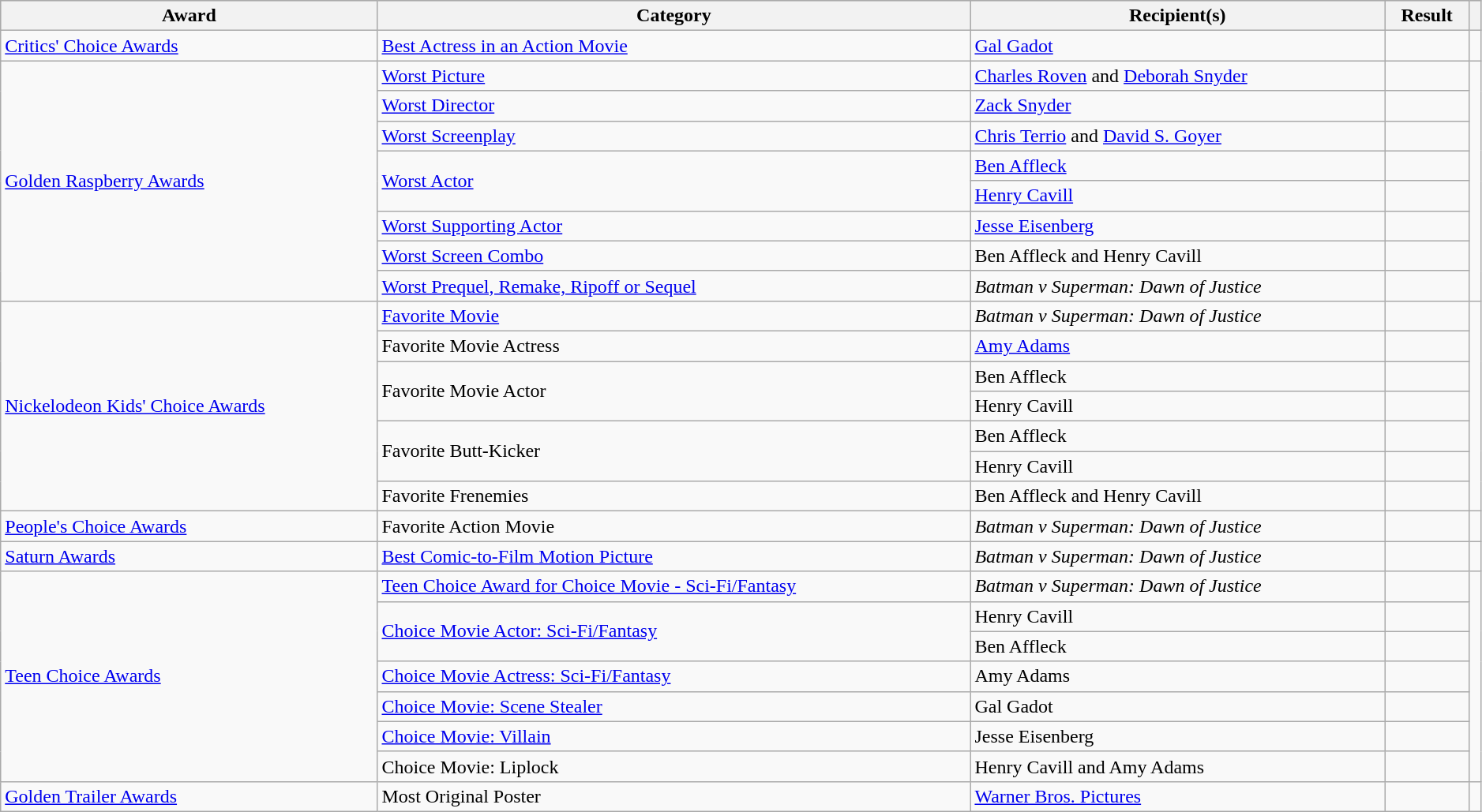<table class="wikitable" style="width:99%;">
<tr style="background:#ccc; text-align:center;">
<th>Award</th>
<th>Category</th>
<th>Recipient(s)</th>
<th>Result</th>
<th class="unsortable"></th>
</tr>
<tr>
<td><a href='#'>Critics' Choice Awards</a></td>
<td><a href='#'>Best Actress in an Action Movie</a></td>
<td><a href='#'>Gal Gadot</a></td>
<td></td>
<td style="text-align:center;"></td>
</tr>
<tr>
<td rowspan="8"><a href='#'>Golden Raspberry Awards</a></td>
<td><a href='#'>Worst Picture</a></td>
<td><a href='#'>Charles Roven</a> and <a href='#'>Deborah Snyder</a></td>
<td></td>
<td rowspan="8" style="text-align:center;"><br></td>
</tr>
<tr>
<td><a href='#'>Worst Director</a></td>
<td><a href='#'>Zack Snyder</a></td>
<td></td>
</tr>
<tr>
<td><a href='#'>Worst Screenplay</a></td>
<td><a href='#'>Chris Terrio</a> and <a href='#'>David S. Goyer</a></td>
<td></td>
</tr>
<tr>
<td rowspan="2"><a href='#'>Worst Actor</a></td>
<td><a href='#'>Ben Affleck</a></td>
<td></td>
</tr>
<tr>
<td><a href='#'>Henry Cavill</a></td>
<td></td>
</tr>
<tr>
<td><a href='#'>Worst Supporting Actor</a></td>
<td><a href='#'>Jesse Eisenberg</a></td>
<td></td>
</tr>
<tr>
<td><a href='#'>Worst Screen Combo</a></td>
<td>Ben Affleck and Henry Cavill</td>
<td></td>
</tr>
<tr>
<td><a href='#'>Worst Prequel, Remake, Ripoff or Sequel</a></td>
<td><em>Batman v Superman: Dawn of Justice</em></td>
<td></td>
</tr>
<tr>
<td rowspan="7"><a href='#'>Nickelodeon Kids' Choice Awards</a></td>
<td><a href='#'>Favorite Movie</a></td>
<td><em>Batman v Superman: Dawn of Justice</em></td>
<td></td>
<td rowspan="7" style="text-align:center;"></td>
</tr>
<tr>
<td>Favorite Movie Actress</td>
<td><a href='#'>Amy Adams</a></td>
<td></td>
</tr>
<tr>
<td rowspan="2">Favorite Movie Actor</td>
<td>Ben Affleck</td>
<td></td>
</tr>
<tr>
<td>Henry Cavill</td>
<td></td>
</tr>
<tr>
<td rowspan="2">Favorite Butt-Kicker</td>
<td>Ben Affleck</td>
<td></td>
</tr>
<tr>
<td>Henry Cavill</td>
<td></td>
</tr>
<tr>
<td>Favorite Frenemies</td>
<td>Ben Affleck and Henry Cavill</td>
<td></td>
</tr>
<tr>
<td><a href='#'>People's Choice Awards</a></td>
<td>Favorite Action Movie</td>
<td><em>Batman v Superman: Dawn of Justice</em></td>
<td></td>
<td style="text-align:center;"></td>
</tr>
<tr>
<td><a href='#'>Saturn Awards</a></td>
<td><a href='#'>Best Comic-to-Film Motion Picture</a></td>
<td><em>Batman v Superman: Dawn of Justice</em></td>
<td></td>
<td style="text-align:center;"></td>
</tr>
<tr>
<td rowspan="7"><a href='#'>Teen Choice Awards</a></td>
<td><a href='#'>Teen Choice Award for Choice Movie - Sci-Fi/Fantasy</a></td>
<td><em>Batman v Superman: Dawn of Justice</em></td>
<td></td>
<td rowspan="7" style="text-align:center;"></td>
</tr>
<tr>
<td rowspan="2"><a href='#'>Choice Movie Actor: Sci-Fi/Fantasy</a></td>
<td>Henry Cavill</td>
<td></td>
</tr>
<tr>
<td>Ben Affleck</td>
<td></td>
</tr>
<tr>
<td><a href='#'>Choice Movie Actress: Sci-Fi/Fantasy</a></td>
<td>Amy Adams</td>
<td></td>
</tr>
<tr>
<td><a href='#'>Choice Movie: Scene Stealer</a></td>
<td>Gal Gadot</td>
<td></td>
</tr>
<tr>
<td><a href='#'>Choice Movie: Villain</a></td>
<td>Jesse Eisenberg</td>
<td></td>
</tr>
<tr>
<td>Choice Movie: Liplock</td>
<td>Henry Cavill and Amy Adams</td>
<td></td>
</tr>
<tr>
<td><a href='#'>Golden Trailer Awards</a></td>
<td>Most Original Poster</td>
<td><a href='#'>Warner Bros. Pictures</a></td>
<td></td>
<td style="text-align:center;"><br></td>
</tr>
</table>
